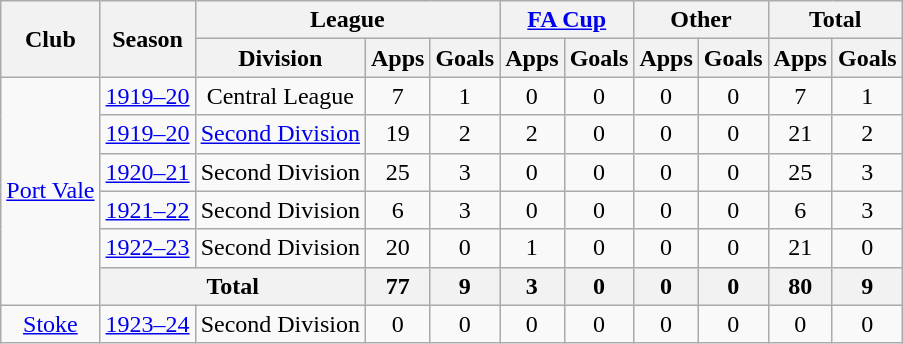<table class="wikitable" style="text-align:center">
<tr>
<th rowspan="2">Club</th>
<th rowspan="2">Season</th>
<th colspan="3">League</th>
<th colspan="2"><a href='#'>FA Cup</a></th>
<th colspan="2">Other</th>
<th colspan="2">Total</th>
</tr>
<tr>
<th>Division</th>
<th>Apps</th>
<th>Goals</th>
<th>Apps</th>
<th>Goals</th>
<th>Apps</th>
<th>Goals</th>
<th>Apps</th>
<th>Goals</th>
</tr>
<tr>
<td rowspan="6"><a href='#'>Port Vale</a></td>
<td><a href='#'>1919–20</a></td>
<td>Central League</td>
<td>7</td>
<td>1</td>
<td>0</td>
<td>0</td>
<td>0</td>
<td>0</td>
<td>7</td>
<td>1</td>
</tr>
<tr>
<td><a href='#'>1919–20</a></td>
<td><a href='#'>Second Division</a></td>
<td>19</td>
<td>2</td>
<td>2</td>
<td>0</td>
<td>0</td>
<td>0</td>
<td>21</td>
<td>2</td>
</tr>
<tr>
<td><a href='#'>1920–21</a></td>
<td>Second Division</td>
<td>25</td>
<td>3</td>
<td>0</td>
<td>0</td>
<td>0</td>
<td>0</td>
<td>25</td>
<td>3</td>
</tr>
<tr>
<td><a href='#'>1921–22</a></td>
<td>Second Division</td>
<td>6</td>
<td>3</td>
<td>0</td>
<td>0</td>
<td>0</td>
<td>0</td>
<td>6</td>
<td>3</td>
</tr>
<tr>
<td><a href='#'>1922–23</a></td>
<td>Second Division</td>
<td>20</td>
<td>0</td>
<td>1</td>
<td>0</td>
<td>0</td>
<td>0</td>
<td>21</td>
<td>0</td>
</tr>
<tr>
<th colspan="2">Total</th>
<th>77</th>
<th>9</th>
<th>3</th>
<th>0</th>
<th>0</th>
<th>0</th>
<th>80</th>
<th>9</th>
</tr>
<tr>
<td><a href='#'>Stoke</a></td>
<td><a href='#'>1923–24</a></td>
<td>Second Division</td>
<td>0</td>
<td>0</td>
<td>0</td>
<td>0</td>
<td>0</td>
<td>0</td>
<td>0</td>
<td>0</td>
</tr>
</table>
